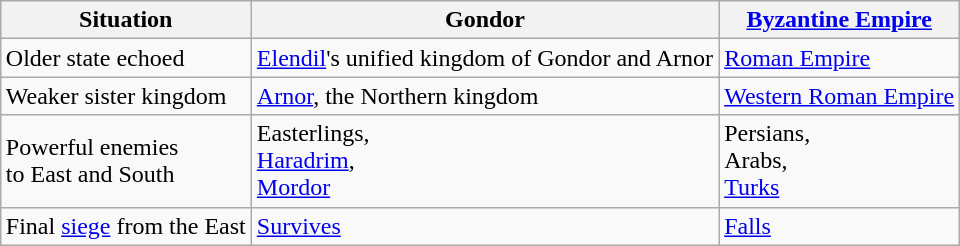<table class="wikitable" style="margin-left: auto; margin-right: auto; border: none;">
<tr>
<th>Situation</th>
<th>Gondor</th>
<th><a href='#'>Byzantine Empire</a></th>
</tr>
<tr>
<td>Older state echoed</td>
<td><a href='#'>Elendil</a>'s unified kingdom of Gondor and Arnor</td>
<td><a href='#'>Roman Empire</a></td>
</tr>
<tr>
<td>Weaker sister kingdom</td>
<td><a href='#'>Arnor</a>, the Northern kingdom</td>
<td><a href='#'>Western Roman Empire</a></td>
</tr>
<tr>
<td>Powerful enemies<br>to East and South</td>
<td>Easterlings,<br><a href='#'>Haradrim</a>,<br><a href='#'>Mordor</a></td>
<td>Persians,<br>Arabs,<br><a href='#'>Turks</a></td>
</tr>
<tr>
<td>Final <a href='#'>siege</a> from the East</td>
<td><a href='#'>Survives</a></td>
<td><a href='#'>Falls</a></td>
</tr>
</table>
